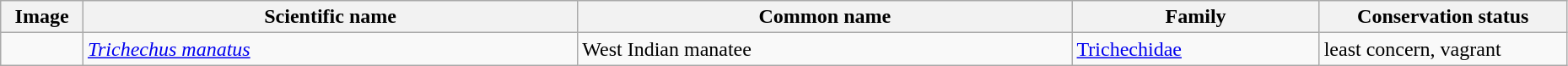<table class="wikitable sortable" style="width:98%">
<tr>
<th class="unsortable" width="5%">Image</th>
<th width="30%">Scientific name</th>
<th width="30%">Common name</th>
<th width="15%">Family</th>
<th width="15%">Conservation status</th>
</tr>
<tr>
<td></td>
<td><em><a href='#'>Trichechus manatus</a></em></td>
<td>West Indian manatee</td>
<td><a href='#'>Trichechidae</a></td>
<td>least concern, vagrant</td>
</tr>
</table>
